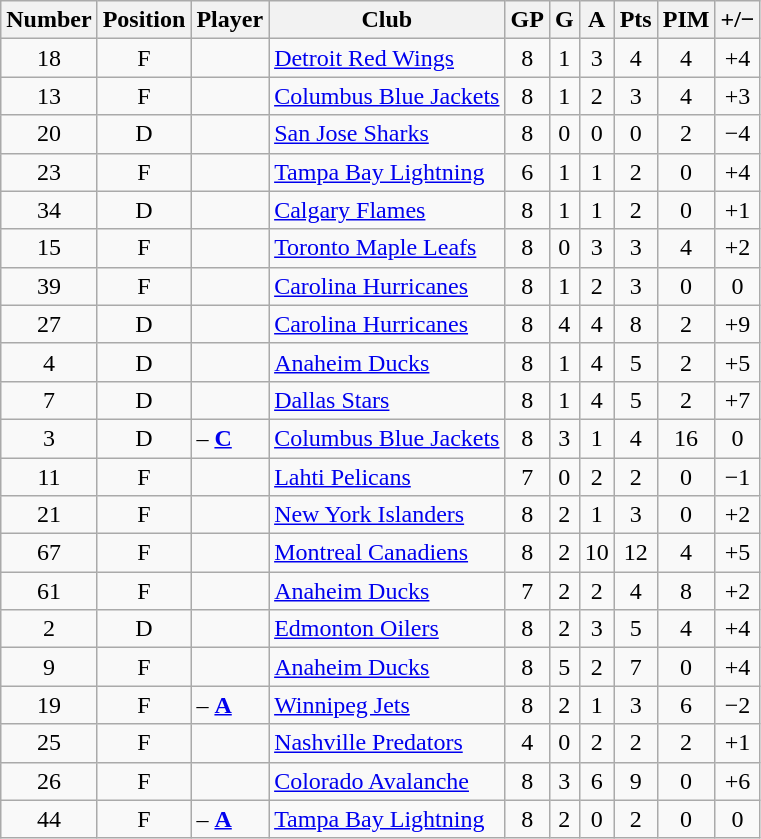<table class="wikitable sortable" style="text-align: center;">
<tr>
<th scope="col">Number</th>
<th scope="col">Position</th>
<th scope="col">Player</th>
<th scope="col">Club</th>
<th scope="col">GP</th>
<th scope="col">G</th>
<th scope="col">A</th>
<th scope="col">Pts</th>
<th scope="col">PIM</th>
<th scope="col">+/−</th>
</tr>
<tr>
<td>18</td>
<td>F</td>
<td scope="row" align=left></td>
<td align=left><a href='#'>Detroit Red Wings</a></td>
<td>8</td>
<td>1</td>
<td>3</td>
<td>4</td>
<td>4</td>
<td>+4</td>
</tr>
<tr>
<td>13</td>
<td>F</td>
<td scope="row" align=left></td>
<td align=left><a href='#'>Columbus Blue Jackets</a></td>
<td>8</td>
<td>1</td>
<td>2</td>
<td>3</td>
<td>4</td>
<td>+3</td>
</tr>
<tr>
<td>20</td>
<td>D</td>
<td scope="row" align=left></td>
<td align=left><a href='#'>San Jose Sharks</a></td>
<td>8</td>
<td>0</td>
<td>0</td>
<td>0</td>
<td>2</td>
<td>−4</td>
</tr>
<tr>
<td>23</td>
<td>F</td>
<td scope="row" align=left></td>
<td align=left><a href='#'>Tampa Bay Lightning</a></td>
<td>6</td>
<td>1</td>
<td>1</td>
<td>2</td>
<td>0</td>
<td>+4</td>
</tr>
<tr>
<td>34</td>
<td>D</td>
<td scope="row" align=left></td>
<td align=left><a href='#'>Calgary Flames</a></td>
<td>8</td>
<td>1</td>
<td>1</td>
<td>2</td>
<td>0</td>
<td>+1</td>
</tr>
<tr>
<td>15</td>
<td>F</td>
<td scope="row" align=left></td>
<td align=left><a href='#'>Toronto Maple Leafs</a></td>
<td>8</td>
<td>0</td>
<td>3</td>
<td>3</td>
<td>4</td>
<td>+2</td>
</tr>
<tr>
<td>39</td>
<td>F</td>
<td scope="row" align=left></td>
<td align=left><a href='#'>Carolina Hurricanes</a></td>
<td>8</td>
<td>1</td>
<td>2</td>
<td>3</td>
<td>0</td>
<td>0</td>
</tr>
<tr>
<td>27</td>
<td>D</td>
<td scope="row" align=left></td>
<td align=left><a href='#'>Carolina Hurricanes</a></td>
<td>8</td>
<td>4</td>
<td>4</td>
<td>8</td>
<td>2</td>
<td>+9</td>
</tr>
<tr>
<td>4</td>
<td>D</td>
<td scope="row" align=left></td>
<td align=left><a href='#'>Anaheim Ducks</a></td>
<td>8</td>
<td>1</td>
<td>4</td>
<td>5</td>
<td>2</td>
<td>+5</td>
</tr>
<tr>
<td>7</td>
<td>D</td>
<td scope="row" align=left></td>
<td align=left><a href='#'>Dallas Stars</a></td>
<td>8</td>
<td>1</td>
<td>4</td>
<td>5</td>
<td>2</td>
<td>+7</td>
</tr>
<tr>
<td>3</td>
<td>D</td>
<td scope="row" align=left> – <strong><a href='#'>C</a></strong></td>
<td align=left><a href='#'>Columbus Blue Jackets</a></td>
<td>8</td>
<td>3</td>
<td>1</td>
<td>4</td>
<td>16</td>
<td>0</td>
</tr>
<tr>
<td>11</td>
<td>F</td>
<td scope="row" align=left></td>
<td align=left><a href='#'>Lahti Pelicans</a></td>
<td>7</td>
<td>0</td>
<td>2</td>
<td>2</td>
<td>0</td>
<td>−1</td>
</tr>
<tr>
<td>21</td>
<td>F</td>
<td scope="row" align=left></td>
<td align=left><a href='#'>New York Islanders</a></td>
<td>8</td>
<td>2</td>
<td>1</td>
<td>3</td>
<td>0</td>
<td>+2</td>
</tr>
<tr>
<td>67</td>
<td>F</td>
<td scope="row" align=left></td>
<td align=left><a href='#'>Montreal Canadiens</a></td>
<td>8</td>
<td>2</td>
<td>10</td>
<td>12</td>
<td>4</td>
<td>+5</td>
</tr>
<tr>
<td>61</td>
<td>F</td>
<td scope="row" align=left></td>
<td align=left><a href='#'>Anaheim Ducks</a></td>
<td>7</td>
<td>2</td>
<td>2</td>
<td>4</td>
<td>8</td>
<td>+2</td>
</tr>
<tr>
<td>2</td>
<td>D</td>
<td scope="row" align=left></td>
<td align=left><a href='#'>Edmonton Oilers</a></td>
<td>8</td>
<td>2</td>
<td>3</td>
<td>5</td>
<td>4</td>
<td>+4</td>
</tr>
<tr>
<td>9</td>
<td>F</td>
<td scope="row" align=left></td>
<td align=left><a href='#'>Anaheim Ducks</a></td>
<td>8</td>
<td>5</td>
<td>2</td>
<td>7</td>
<td>0</td>
<td>+4</td>
</tr>
<tr>
<td>19</td>
<td>F</td>
<td scope="row" align=left> – <strong><a href='#'>A</a></strong></td>
<td align=left><a href='#'>Winnipeg Jets</a></td>
<td>8</td>
<td>2</td>
<td>1</td>
<td>3</td>
<td>6</td>
<td>−2</td>
</tr>
<tr>
<td>25</td>
<td>F</td>
<td scope="row" align=left></td>
<td align=left><a href='#'>Nashville Predators</a></td>
<td>4</td>
<td>0</td>
<td>2</td>
<td>2</td>
<td>2</td>
<td>+1</td>
</tr>
<tr>
<td>26</td>
<td>F</td>
<td scope="row" align=left></td>
<td align=left><a href='#'>Colorado Avalanche</a></td>
<td>8</td>
<td>3</td>
<td>6</td>
<td>9</td>
<td>0</td>
<td>+6</td>
</tr>
<tr>
<td>44</td>
<td>F</td>
<td scope="row" align=left> – <strong><a href='#'>A</a></strong></td>
<td align=left><a href='#'>Tampa Bay Lightning</a></td>
<td>8</td>
<td>2</td>
<td>0</td>
<td>2</td>
<td>0</td>
<td>0</td>
</tr>
</table>
